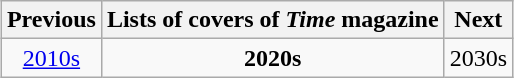<table class="wikitable" style="margin: 0 auto;">
<tr>
<th>Previous</th>
<th>Lists of covers of <em>Time</em> magazine</th>
<th>Next</th>
</tr>
<tr>
<td style="text-align:center;"><a href='#'>2010s</a></td>
<td style="text-align:center;"><strong>2020s</strong></td>
<td style="text-align:center;">2030s</td>
</tr>
</table>
